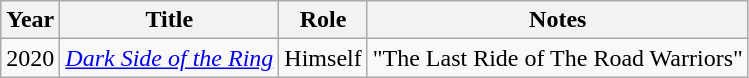<table class="wikitable sortable">
<tr>
<th>Year</th>
<th>Title</th>
<th>Role</th>
<th class="unsortable">Notes</th>
</tr>
<tr>
<td>2020</td>
<td><em><a href='#'>Dark Side of the Ring</a></em></td>
<td>Himself</td>
<td>"The Last Ride of The Road Warriors"</td>
</tr>
</table>
